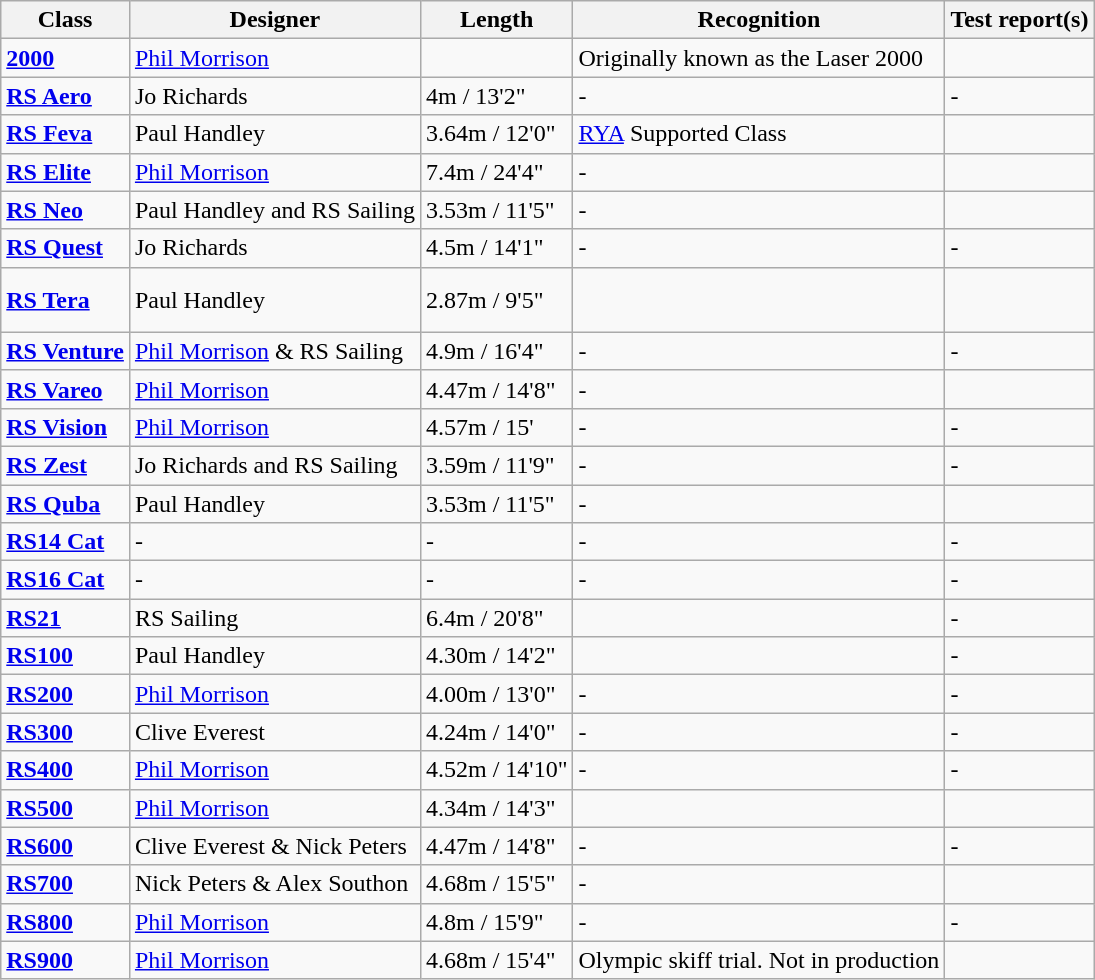<table class="wikitable">
<tr>
<th>Class</th>
<th>Designer</th>
<th>Length</th>
<th>Recognition</th>
<th>Test report(s)</th>
</tr>
<tr>
<td><strong><a href='#'>2000</a></strong></td>
<td><a href='#'>Phil Morrison</a></td>
<td></td>
<td>Originally known as the Laser 2000</td>
<td></td>
</tr>
<tr>
<td><strong><a href='#'>RS Aero</a></strong></td>
<td>Jo Richards</td>
<td>4m / 13'2"</td>
<td>-</td>
<td>-</td>
</tr>
<tr>
<td><strong><a href='#'>RS Feva</a></strong></td>
<td>Paul Handley</td>
<td>3.64m / 12'0"</td>
<td> <a href='#'>RYA</a> Supported Class </td>
<td> </td>
</tr>
<tr>
<td><strong><a href='#'>RS Elite</a></strong></td>
<td><a href='#'>Phil Morrison</a></td>
<td>7.4m / 24'4"</td>
<td>-</td>
<td> </td>
</tr>
<tr>
<td><strong><a href='#'>RS Neo</a></strong></td>
<td>Paul Handley and RS Sailing</td>
<td>3.53m / 11'5"</td>
<td>-</td>
<td></td>
</tr>
<tr>
<td><strong><a href='#'>RS Quest</a></strong></td>
<td>Jo Richards</td>
<td>4.5m / 14'1"</td>
<td>-</td>
<td>-</td>
</tr>
<tr>
<td><strong><a href='#'>RS Tera</a></strong></td>
<td>Paul Handley</td>
<td>2.87m / 9'5"</td>
<td> <br> <br> </td>
<td> </td>
</tr>
<tr>
<td><strong><a href='#'>RS Venture</a></strong></td>
<td><a href='#'>Phil Morrison</a> & RS Sailing</td>
<td>4.9m / 16'4"</td>
<td>-</td>
<td>-</td>
</tr>
<tr>
<td><strong><a href='#'>RS Vareo</a></strong></td>
<td><a href='#'>Phil Morrison</a></td>
<td>4.47m / 14'8"</td>
<td>-</td>
<td> </td>
</tr>
<tr>
<td><strong><a href='#'>RS Vision</a></strong></td>
<td><a href='#'>Phil Morrison</a></td>
<td>4.57m / 15'</td>
<td>-</td>
<td>-</td>
</tr>
<tr>
<td><strong><a href='#'>RS Zest</a></strong></td>
<td>Jo Richards and RS Sailing</td>
<td>3.59m / 11'9"</td>
<td>-</td>
<td>-</td>
</tr>
<tr>
<td><strong><a href='#'>RS Quba</a></strong></td>
<td>Paul Handley</td>
<td>3.53m / 11'5"</td>
<td>-</td>
<td> </td>
</tr>
<tr>
<td><strong><a href='#'>RS14 Cat</a></strong></td>
<td>-</td>
<td>-</td>
<td>-</td>
<td>-</td>
</tr>
<tr>
<td><strong><a href='#'>RS16 Cat</a></strong></td>
<td>-</td>
<td>-</td>
<td>-</td>
<td>-</td>
</tr>
<tr>
<td><strong><a href='#'>RS21</a></strong></td>
<td>RS Sailing</td>
<td>6.4m / 20'8"</td>
<td></td>
<td>-</td>
</tr>
<tr>
<td><strong><a href='#'>RS100</a></strong></td>
<td>Paul Handley</td>
<td>4.30m / 14'2"</td>
<td></td>
<td>-</td>
</tr>
<tr>
<td><strong><a href='#'>RS200</a></strong></td>
<td><a href='#'>Phil Morrison</a></td>
<td>4.00m / 13'0"</td>
<td>-</td>
<td>-</td>
</tr>
<tr>
<td><strong><a href='#'>RS300</a></strong></td>
<td>Clive Everest</td>
<td>4.24m / 14'0"</td>
<td>-</td>
<td>-</td>
</tr>
<tr>
<td><strong><a href='#'>RS400</a></strong></td>
<td><a href='#'>Phil Morrison</a></td>
<td>4.52m / 14'10"</td>
<td>-</td>
<td>-</td>
</tr>
<tr>
<td><strong><a href='#'>RS500</a></strong></td>
<td><a href='#'>Phil Morrison</a></td>
<td>4.34m / 14'3"</td>
<td></td>
<td> </td>
</tr>
<tr>
<td><strong><a href='#'>RS600</a></strong></td>
<td>Clive Everest & Nick Peters</td>
<td>4.47m / 14'8"</td>
<td>-</td>
<td>-</td>
</tr>
<tr>
<td><strong><a href='#'>RS700</a></strong></td>
<td>Nick Peters & Alex Southon</td>
<td>4.68m / 15'5"</td>
<td>-</td>
<td> </td>
</tr>
<tr>
<td><strong><a href='#'>RS800</a></strong></td>
<td><a href='#'>Phil Morrison</a></td>
<td>4.8m / 15'9"</td>
<td>-</td>
<td>-</td>
</tr>
<tr>
<td><strong><a href='#'>RS900</a></strong></td>
<td><a href='#'>Phil Morrison</a></td>
<td>4.68m / 15'4"</td>
<td>Olympic skiff trial. Not in production</td>
<td></td>
</tr>
</table>
